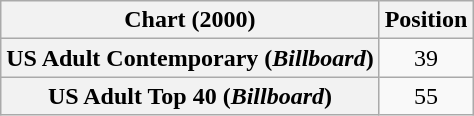<table class="wikitable plainrowheaders" style="text-align:center">
<tr>
<th>Chart (2000)</th>
<th>Position</th>
</tr>
<tr>
<th scope="row">US Adult Contemporary (<em>Billboard</em>)</th>
<td>39</td>
</tr>
<tr>
<th scope="row">US Adult Top 40 (<em>Billboard</em>)</th>
<td>55</td>
</tr>
</table>
